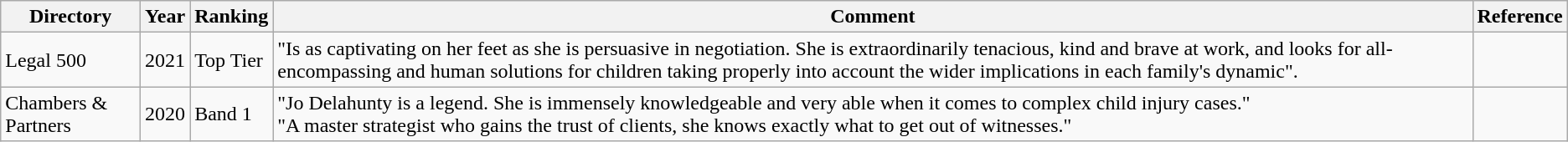<table class="wikitable">
<tr>
<th>Directory</th>
<th>Year</th>
<th>Ranking</th>
<th>Comment</th>
<th>Reference</th>
</tr>
<tr>
<td>Legal 500</td>
<td>2021</td>
<td>Top Tier</td>
<td>"Is as captivating on her feet as she is persuasive in negotiation. She is extraordinarily tenacious, kind and brave at work, and looks for all-encompassing and human solutions for children taking properly into account the wider implications in each family's dynamic".</td>
<td></td>
</tr>
<tr>
<td>Chambers & Partners</td>
<td>2020</td>
<td>Band 1</td>
<td>"Jo Delahunty is a legend. She is immensely knowledgeable and very able when it comes to complex child injury cases."<br>"A master strategist who gains the trust of clients, she knows exactly what to get out of witnesses."</td>
<td></td>
</tr>
</table>
